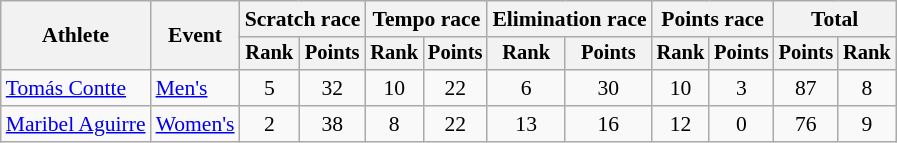<table class="wikitable" style="font-size:90%;">
<tr>
<th rowspan=2>Athlete</th>
<th rowspan=2>Event</th>
<th colspan=2>Scratch race</th>
<th colspan=2>Tempo race</th>
<th colspan=2>Elimination race</th>
<th colspan=2>Points race</th>
<th colspan=2>Total</th>
</tr>
<tr style="font-size:95%">
<th>Rank</th>
<th>Points</th>
<th>Rank</th>
<th>Points</th>
<th>Rank</th>
<th>Points</th>
<th>Rank</th>
<th>Points</th>
<th>Points</th>
<th>Rank</th>
</tr>
<tr style="text-align:center">
<td style="text-align:left"><a href='#'>Tomás Contte</a></td>
<td style="text-align:left"><a href='#'>Men's</a></td>
<td>5</td>
<td>32</td>
<td>10</td>
<td>22</td>
<td>6</td>
<td>30</td>
<td>10</td>
<td>3</td>
<td>87</td>
<td>8</td>
</tr>
<tr style="text-align:center">
<td style="text-align:left"><a href='#'>Maribel Aguirre</a></td>
<td style="text-align:left"><a href='#'>Women's</a></td>
<td>2</td>
<td>38</td>
<td>8</td>
<td>22</td>
<td>13</td>
<td>16</td>
<td>12</td>
<td>0</td>
<td>76</td>
<td>9</td>
</tr>
</table>
